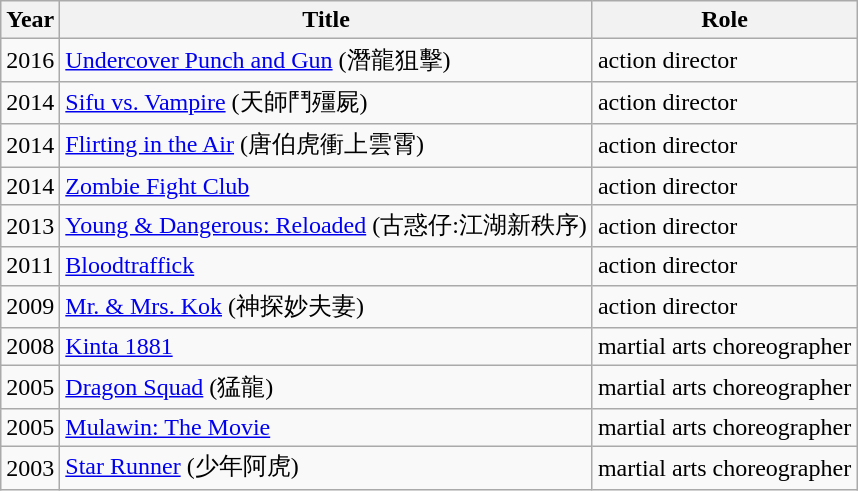<table class="wikitable">
<tr>
<th>Year</th>
<th>Title</th>
<th>Role</th>
</tr>
<tr>
<td>2016</td>
<td><a href='#'>Undercover Punch and Gun</a> (潛龍狙擊)</td>
<td>action director</td>
</tr>
<tr>
<td>2014</td>
<td><a href='#'>Sifu vs. Vampire</a> (天師鬥殭屍)</td>
<td>action director</td>
</tr>
<tr>
<td>2014</td>
<td><a href='#'>Flirting in the Air</a> (唐伯虎衝上雲霄)</td>
<td>action director</td>
</tr>
<tr>
<td>2014</td>
<td><a href='#'>Zombie Fight Club</a></td>
<td>action director</td>
</tr>
<tr>
<td>2013</td>
<td><a href='#'>Young & Dangerous: Reloaded</a> (古惑仔:江湖新秩序)</td>
<td>action director</td>
</tr>
<tr>
<td>2011</td>
<td><a href='#'>Bloodtraffick</a></td>
<td>action director</td>
</tr>
<tr>
<td>2009</td>
<td><a href='#'>Mr. & Mrs. Kok</a> (神探妙夫妻)</td>
<td>action director</td>
</tr>
<tr>
<td>2008</td>
<td><a href='#'>Kinta 1881</a></td>
<td>martial arts choreographer</td>
</tr>
<tr>
<td>2005</td>
<td><a href='#'>Dragon Squad</a> (猛龍)</td>
<td>martial arts choreographer</td>
</tr>
<tr>
<td>2005</td>
<td><a href='#'>Mulawin: The Movie</a></td>
<td>martial arts choreographer</td>
</tr>
<tr>
<td>2003</td>
<td><a href='#'>Star Runner</a> (少年阿虎)</td>
<td>martial arts choreographer</td>
</tr>
</table>
